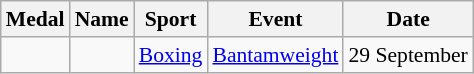<table class="wikitable sortable" style="font-size:90%">
<tr>
<th>Medal</th>
<th>Name</th>
<th>Sport</th>
<th>Event</th>
<th>Date</th>
</tr>
<tr>
<td></td>
<td></td>
<td><a href='#'>Boxing</a></td>
<td><a href='#'>Bantamweight</a></td>
<td>29 September</td>
</tr>
</table>
